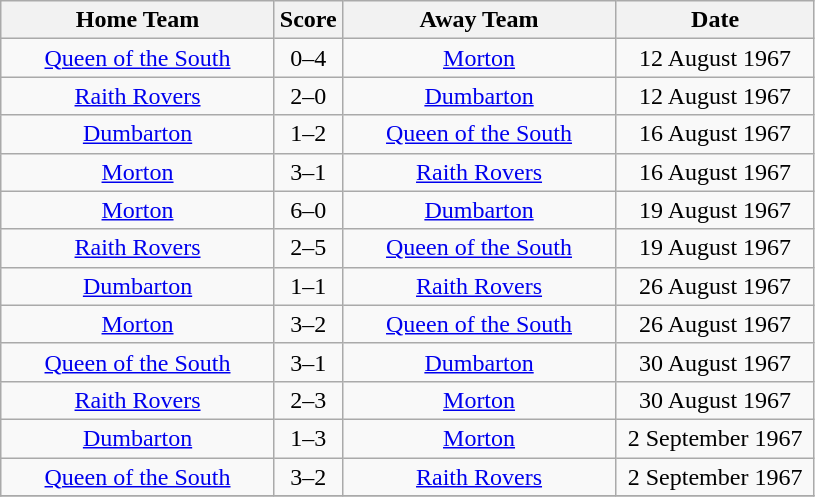<table class="wikitable" style="text-align:center;">
<tr>
<th width=175>Home Team</th>
<th width=20>Score</th>
<th width=175>Away Team</th>
<th width= 125>Date</th>
</tr>
<tr>
<td><a href='#'>Queen of the South</a></td>
<td>0–4</td>
<td><a href='#'>Morton</a></td>
<td>12 August 1967</td>
</tr>
<tr>
<td><a href='#'>Raith Rovers</a></td>
<td>2–0</td>
<td><a href='#'>Dumbarton</a></td>
<td>12 August 1967</td>
</tr>
<tr>
<td><a href='#'>Dumbarton</a></td>
<td>1–2</td>
<td><a href='#'>Queen of the South</a></td>
<td>16 August 1967</td>
</tr>
<tr>
<td><a href='#'>Morton</a></td>
<td>3–1</td>
<td><a href='#'>Raith Rovers</a></td>
<td>16 August 1967</td>
</tr>
<tr>
<td><a href='#'>Morton</a></td>
<td>6–0</td>
<td><a href='#'>Dumbarton</a></td>
<td>19 August 1967</td>
</tr>
<tr>
<td><a href='#'>Raith Rovers</a></td>
<td>2–5</td>
<td><a href='#'>Queen of the South</a></td>
<td>19 August 1967</td>
</tr>
<tr>
<td><a href='#'>Dumbarton</a></td>
<td>1–1</td>
<td><a href='#'>Raith Rovers</a></td>
<td>26 August 1967</td>
</tr>
<tr>
<td><a href='#'>Morton</a></td>
<td>3–2</td>
<td><a href='#'>Queen of the South</a></td>
<td>26 August 1967</td>
</tr>
<tr>
<td><a href='#'>Queen of the South</a></td>
<td>3–1</td>
<td><a href='#'>Dumbarton</a></td>
<td>30 August 1967</td>
</tr>
<tr>
<td><a href='#'>Raith Rovers</a></td>
<td>2–3</td>
<td><a href='#'>Morton</a></td>
<td>30 August 1967</td>
</tr>
<tr>
<td><a href='#'>Dumbarton</a></td>
<td>1–3</td>
<td><a href='#'>Morton</a></td>
<td>2 September 1967</td>
</tr>
<tr>
<td><a href='#'>Queen of the South</a></td>
<td>3–2</td>
<td><a href='#'>Raith Rovers</a></td>
<td>2 September 1967</td>
</tr>
<tr>
</tr>
</table>
